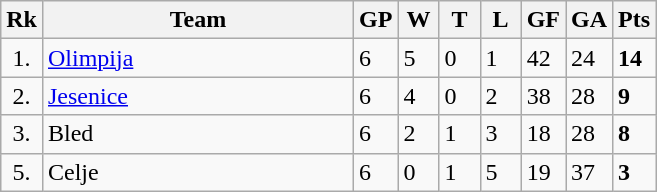<table class="wikitable" style="text-align:left;">
<tr>
<th width=20>Rk</th>
<th width=200>Team</th>
<th width=20 abbr="Games Played">GP</th>
<th width=20 abbr="Won">W</th>
<th width=20 abbr="Tied">T</th>
<th width=20 abbr="Lost">L</th>
<th width=20 abbr="Goals for">GF</th>
<th width=20 abbr="Goals against">GA</th>
<th width=20 abbr="Points">Pts</th>
</tr>
<tr>
<td style="text-align:center;">1.</td>
<td><a href='#'>Olimpija</a></td>
<td>6</td>
<td>5</td>
<td>0</td>
<td>1</td>
<td>42</td>
<td>24</td>
<td><strong>14</strong></td>
</tr>
<tr>
<td style="text-align:center;">2.</td>
<td><a href='#'>Jesenice</a></td>
<td>6</td>
<td>4</td>
<td>0</td>
<td>2</td>
<td>38</td>
<td>28</td>
<td><strong>9</strong></td>
</tr>
<tr>
<td style="text-align:center;">3.</td>
<td>Bled</td>
<td>6</td>
<td>2</td>
<td>1</td>
<td>3</td>
<td>18</td>
<td>28</td>
<td><strong>8</strong></td>
</tr>
<tr>
<td style="text-align:center;">5.</td>
<td>Celje</td>
<td>6</td>
<td>0</td>
<td>1</td>
<td>5</td>
<td>19</td>
<td>37</td>
<td><strong>3</strong></td>
</tr>
</table>
